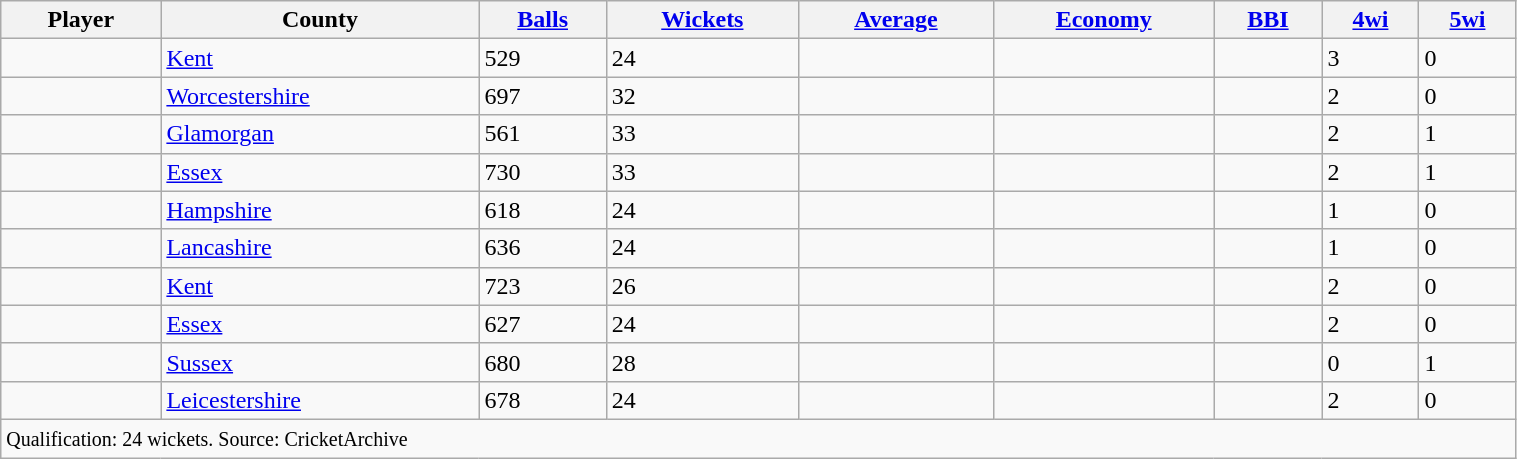<table class="wikitable sortable" style="width:80%;">
<tr>
<th>Player</th>
<th>County</th>
<th><a href='#'>Balls</a></th>
<th><a href='#'>Wickets</a></th>
<th><a href='#'>Average</a></th>
<th><a href='#'>Economy</a></th>
<th><a href='#'>BBI</a></th>
<th><a href='#'>4wi</a></th>
<th><a href='#'>5wi</a></th>
</tr>
<tr>
<td></td>
<td><a href='#'>Kent</a></td>
<td>529</td>
<td>24</td>
<td></td>
<td></td>
<td></td>
<td>3</td>
<td>0</td>
</tr>
<tr>
<td></td>
<td><a href='#'>Worcestershire</a></td>
<td>697</td>
<td>32</td>
<td></td>
<td></td>
<td></td>
<td>2</td>
<td>0</td>
</tr>
<tr>
<td></td>
<td><a href='#'>Glamorgan</a></td>
<td>561</td>
<td>33</td>
<td></td>
<td></td>
<td></td>
<td>2</td>
<td>1</td>
</tr>
<tr>
<td></td>
<td><a href='#'>Essex</a></td>
<td>730</td>
<td>33</td>
<td></td>
<td></td>
<td></td>
<td>2</td>
<td>1</td>
</tr>
<tr>
<td></td>
<td><a href='#'>Hampshire</a></td>
<td>618</td>
<td>24</td>
<td></td>
<td></td>
<td></td>
<td>1</td>
<td>0</td>
</tr>
<tr>
<td></td>
<td><a href='#'>Lancashire</a></td>
<td>636</td>
<td>24</td>
<td></td>
<td></td>
<td></td>
<td>1</td>
<td>0</td>
</tr>
<tr>
<td></td>
<td><a href='#'>Kent</a></td>
<td>723</td>
<td>26</td>
<td></td>
<td></td>
<td></td>
<td>2</td>
<td>0</td>
</tr>
<tr>
<td></td>
<td><a href='#'>Essex</a></td>
<td>627</td>
<td>24</td>
<td></td>
<td></td>
<td></td>
<td>2</td>
<td>0</td>
</tr>
<tr>
<td></td>
<td><a href='#'>Sussex</a></td>
<td>680</td>
<td>28</td>
<td></td>
<td></td>
<td></td>
<td>0</td>
<td>1</td>
</tr>
<tr>
<td></td>
<td><a href='#'>Leicestershire</a></td>
<td>678</td>
<td>24</td>
<td></td>
<td></td>
<td></td>
<td>2</td>
<td>0</td>
</tr>
<tr class="unsortable">
<td colspan="9"><small>Qualification: 24 wickets.  Source: CricketArchive</small></td>
</tr>
</table>
